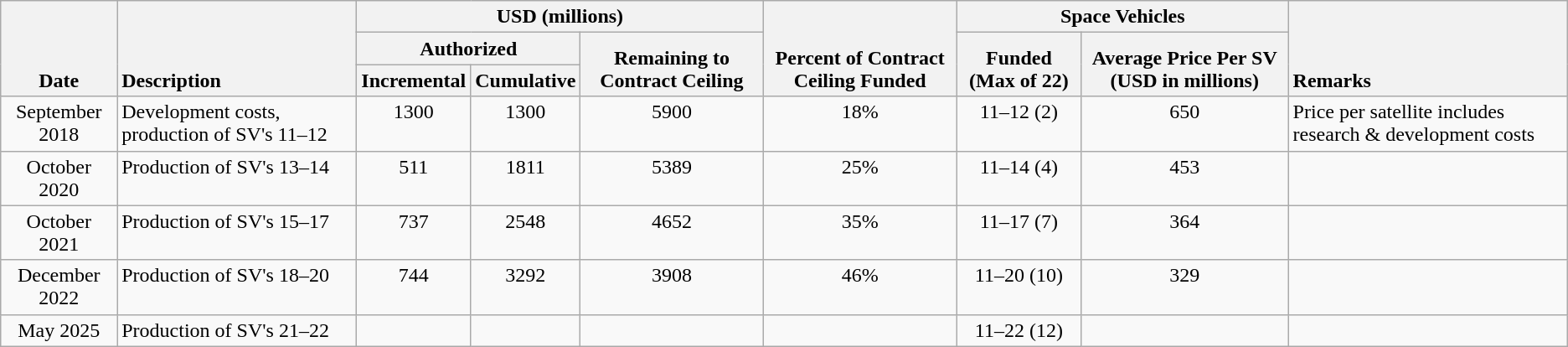<table class="wikitable">
<tr style="vertical-align:bottom;">
<th rowspan="3">Date</th>
<th rowspan="3" style="text-align: left;">Description</th>
<th colspan="3">USD (millions)</th>
<th rowspan="3">Percent of Contract Ceiling Funded</th>
<th colspan="2">Space Vehicles</th>
<th rowspan="3" style="text-align: left;">Remarks</th>
</tr>
<tr style="vertical-align:bottom;">
<th colspan="2">Authorized</th>
<th rowspan="2">Remaining to Contract Ceiling</th>
<th rowspan="2">Funded (Max of 22)</th>
<th rowspan="2">Average Price Per SV (USD in millions)</th>
</tr>
<tr style="vertical-align: bottom;">
<th>Incremental</th>
<th>Cumulative</th>
</tr>
<tr style="vertical-align: top;">
<td style="text-align: center;">September 2018</td>
<td>Development costs, production of SV's 11–12</td>
<td style="text-align: center;">1300</td>
<td style="text-align: center;">1300</td>
<td style="text-align: center;">5900</td>
<td style="text-align: center;">18%</td>
<td style="text-align: center;">11–12 (2)</td>
<td style="text-align: center;">650</td>
<td>Price per satellite includes research & development costs</td>
</tr>
<tr style="vertical-align: top;">
<td style="text-align: center;">October 2020</td>
<td>Production of SV's 13–14</td>
<td style="text-align: center;">511</td>
<td style="text-align: center;">1811</td>
<td style="text-align: center;">5389</td>
<td style="text-align: center;">25%</td>
<td style="text-align: center;">11–14 (4)</td>
<td style="text-align: center;">453</td>
<td></td>
</tr>
<tr style="vertical-align: top;">
<td style="text-align: center;">October 2021</td>
<td>Production of SV's 15–17</td>
<td style="text-align: center;">737</td>
<td style="text-align: center;">2548</td>
<td style="text-align: center;">4652</td>
<td style="text-align: center;">35%</td>
<td style="text-align: center;">11–17 (7)</td>
<td style="text-align: center;">364</td>
<td></td>
</tr>
<tr style="vertical-align: top;">
<td style="text-align: center;">December 2022</td>
<td>Production of SV's 18–20</td>
<td style="text-align: center;">744</td>
<td style="text-align: center;">3292</td>
<td style="text-align: center;">3908</td>
<td style="text-align: center;">46%</td>
<td style="text-align: center;">11–20 (10)</td>
<td style="text-align: center;">329</td>
<td></td>
</tr>
<tr style="vertical-align: top;">
<td style="text-align: center;">May 2025</td>
<td>Production of SV's 21–22</td>
<td style="text-align: center;"></td>
<td style="text-align: center;"></td>
<td style="text-align: center;"></td>
<td style="text-align: center;"></td>
<td style="text-align: center;">11–22 (12)</td>
<td style="text-align: center;"></td>
<td></td>
</tr>
</table>
